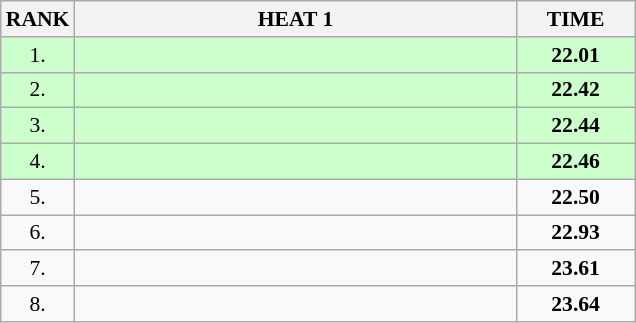<table class="wikitable" style="border-collapse: collapse; font-size: 90%;">
<tr>
<th>RANK</th>
<th style="width: 20em">HEAT 1</th>
<th style="width: 5em">TIME</th>
</tr>
<tr style="background:#ccffcc;">
<td align="center">1.</td>
<td></td>
<td align="center"><strong>22.01</strong></td>
</tr>
<tr style="background:#ccffcc;">
<td align="center">2.</td>
<td></td>
<td align="center"><strong>22.42</strong></td>
</tr>
<tr style="background:#ccffcc;">
<td align="center">3.</td>
<td></td>
<td align="center"><strong>22.44</strong></td>
</tr>
<tr style="background:#ccffcc;">
<td align="center">4.</td>
<td></td>
<td align="center"><strong>22.46</strong></td>
</tr>
<tr>
<td align="center">5.</td>
<td></td>
<td align="center"><strong>22.50</strong></td>
</tr>
<tr>
<td align="center">6.</td>
<td></td>
<td align="center"><strong>22.93</strong></td>
</tr>
<tr>
<td align="center">7.</td>
<td></td>
<td align="center"><strong>23.61</strong></td>
</tr>
<tr>
<td align="center">8.</td>
<td></td>
<td align="center"><strong>23.64</strong></td>
</tr>
</table>
